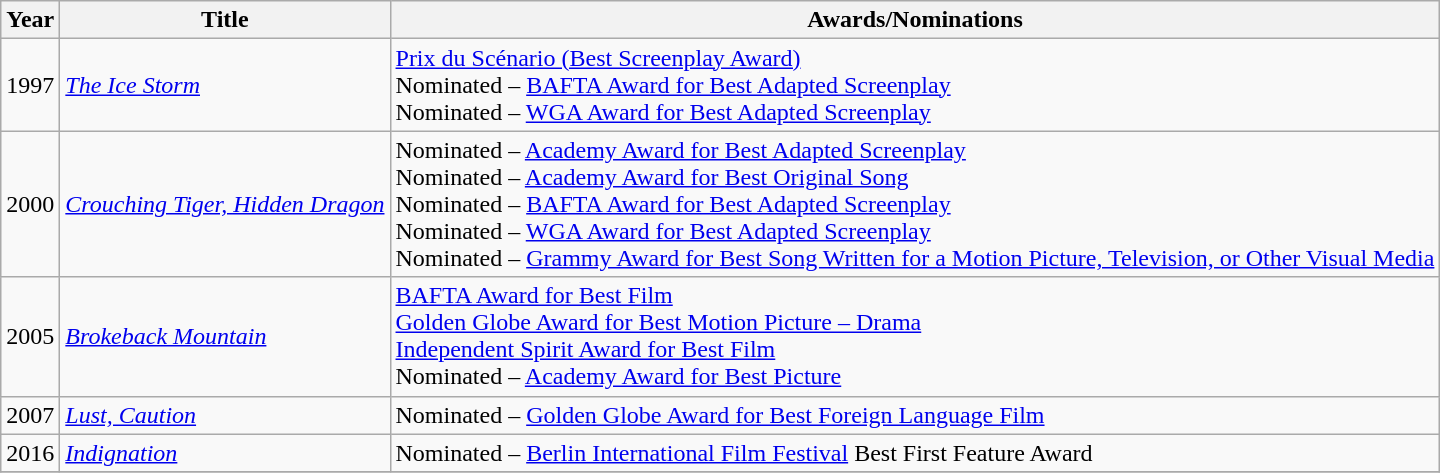<table class="wikitable">
<tr>
<th>Year</th>
<th>Title</th>
<th>Awards/Nominations</th>
</tr>
<tr>
<td>1997</td>
<td><em><a href='#'>The Ice Storm</a></em></td>
<td><a href='#'>Prix du Scénario (Best Screenplay Award)</a><br>Nominated – <a href='#'>BAFTA Award for Best Adapted Screenplay</a><br>Nominated – <a href='#'>WGA Award for Best Adapted Screenplay</a></td>
</tr>
<tr>
<td>2000</td>
<td><em><a href='#'>Crouching Tiger, Hidden Dragon</a></em></td>
<td>Nominated – <a href='#'>Academy Award for Best Adapted Screenplay</a><br>Nominated – <a href='#'>Academy Award for Best Original Song</a><br>Nominated – <a href='#'>BAFTA Award for Best Adapted Screenplay</a><br>Nominated – <a href='#'>WGA Award for Best Adapted Screenplay</a><br>Nominated – <a href='#'>Grammy Award for Best Song Written for a Motion Picture, Television, or Other Visual Media</a></td>
</tr>
<tr>
<td>2005</td>
<td><em><a href='#'>Brokeback Mountain</a></em></td>
<td><a href='#'>BAFTA Award for Best Film</a><br><a href='#'>Golden Globe Award for Best Motion Picture – Drama</a><br><a href='#'>Independent Spirit Award for Best Film</a><br>Nominated – <a href='#'>Academy Award for Best Picture</a></td>
</tr>
<tr>
<td>2007</td>
<td><em><a href='#'>Lust, Caution</a></em></td>
<td>Nominated – <a href='#'>Golden Globe Award for Best Foreign Language Film</a></td>
</tr>
<tr>
<td>2016</td>
<td><em><a href='#'>Indignation</a></em></td>
<td>Nominated – <a href='#'>Berlin International Film Festival</a> Best First Feature Award</td>
</tr>
<tr>
</tr>
</table>
